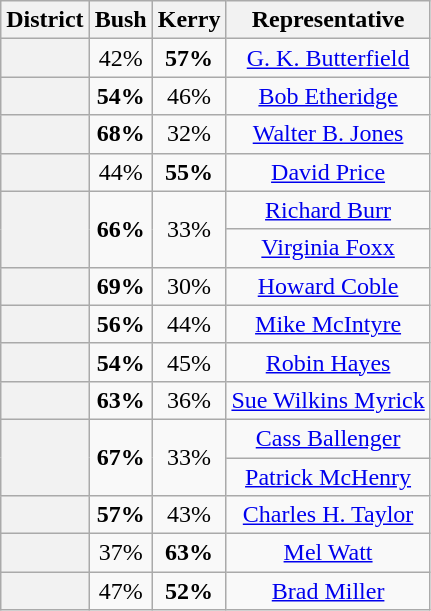<table class=wikitable>
<tr>
<th>District</th>
<th>Bush</th>
<th>Kerry</th>
<th>Representative</th>
</tr>
<tr align=center>
<th></th>
<td>42%</td>
<td><strong>57%</strong></td>
<td><a href='#'>G. K. Butterfield</a></td>
</tr>
<tr align=center>
<th></th>
<td><strong>54%</strong></td>
<td>46%</td>
<td><a href='#'>Bob Etheridge</a></td>
</tr>
<tr align=center>
<th></th>
<td><strong>68%</strong></td>
<td>32%</td>
<td><a href='#'>Walter B. Jones</a></td>
</tr>
<tr align=center>
<th></th>
<td>44%</td>
<td><strong>55%</strong></td>
<td><a href='#'>David Price</a></td>
</tr>
<tr align=center>
<th rowspan=2 ></th>
<td rowspan=2><strong>66%</strong></td>
<td rowspan=2>33%</td>
<td><a href='#'>Richard Burr</a></td>
</tr>
<tr align=center>
<td><a href='#'>Virginia Foxx</a></td>
</tr>
<tr align=center>
<th></th>
<td><strong>69%</strong></td>
<td>30%</td>
<td><a href='#'>Howard Coble</a></td>
</tr>
<tr align=center>
<th></th>
<td><strong>56%</strong></td>
<td>44%</td>
<td><a href='#'>Mike McIntyre</a></td>
</tr>
<tr align=center>
<th></th>
<td><strong>54%</strong></td>
<td>45%</td>
<td><a href='#'>Robin Hayes</a></td>
</tr>
<tr align=center>
<th></th>
<td><strong>63%</strong></td>
<td>36%</td>
<td><a href='#'>Sue Wilkins Myrick</a></td>
</tr>
<tr align=center>
<th rowspan=2 ></th>
<td rowspan=2><strong>67%</strong></td>
<td rowspan=2>33%</td>
<td><a href='#'>Cass Ballenger</a></td>
</tr>
<tr align=center>
<td><a href='#'>Patrick McHenry</a></td>
</tr>
<tr align=center>
<th></th>
<td><strong>57%</strong></td>
<td>43%</td>
<td><a href='#'>Charles H. Taylor</a></td>
</tr>
<tr align=center>
<th></th>
<td>37%</td>
<td><strong>63%</strong></td>
<td><a href='#'>Mel Watt</a></td>
</tr>
<tr align=center>
<th></th>
<td>47%</td>
<td><strong>52%</strong></td>
<td><a href='#'>Brad Miller</a></td>
</tr>
</table>
